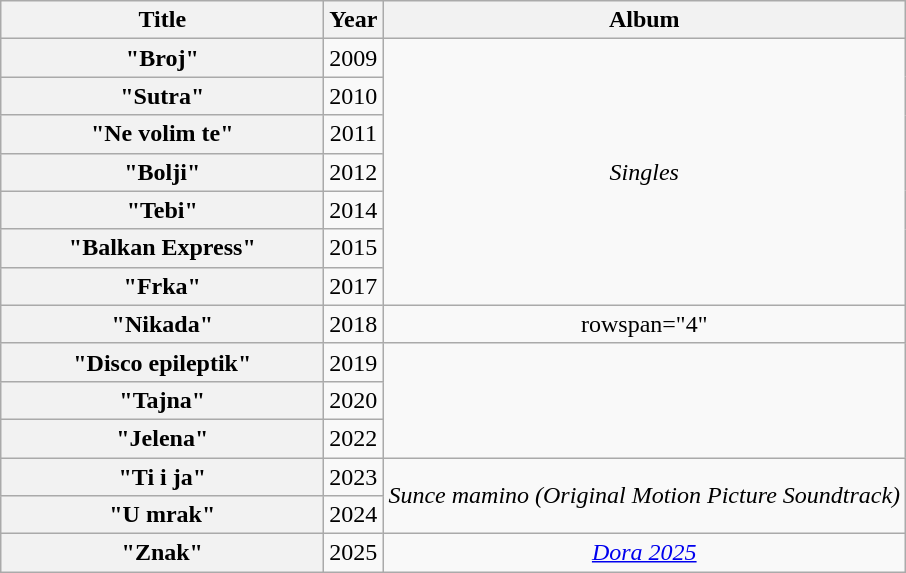<table class="wikitable plainrowheaders" style="text-align:center;">
<tr>
<th scope="col" style="width:13em;">Title</th>
<th scope="col">Year</th>
<th scope="col">Album</th>
</tr>
<tr>
<th scope="row">"Broj"</th>
<td>2009</td>
<td rowspan="7"><em>Singles</em></td>
</tr>
<tr>
<th scope="row">"Sutra"</th>
<td>2010</td>
</tr>
<tr>
<th scope="row">"Ne volim te"</th>
<td>2011</td>
</tr>
<tr>
<th scope="row">"Bolji"</th>
<td>2012</td>
</tr>
<tr>
<th scope="row">"Tebi"</th>
<td>2014</td>
</tr>
<tr>
<th scope="row">"Balkan Express"</th>
<td>2015</td>
</tr>
<tr>
<th scope="row">"Frka"<br></th>
<td>2017</td>
</tr>
<tr>
<th scope="row">"Nikada"</th>
<td>2018</td>
<td>rowspan="4" </td>
</tr>
<tr>
<th scope="row">"Disco epileptik"</th>
<td>2019</td>
</tr>
<tr>
<th scope="row">"Tajna"</th>
<td>2020</td>
</tr>
<tr>
<th scope="row">"Jelena"</th>
<td>2022</td>
</tr>
<tr>
<th scope="row">"Ti i ja"<br></th>
<td>2023</td>
<td rowspan="2"><em>Sunce mamino (Original Motion Picture Soundtrack)</em></td>
</tr>
<tr>
<th scope="row">"U mrak"<br></th>
<td>2024</td>
</tr>
<tr>
<th scope="row">"Znak"</th>
<td>2025</td>
<td><em><a href='#'>Dora 2025</a></em></td>
</tr>
</table>
